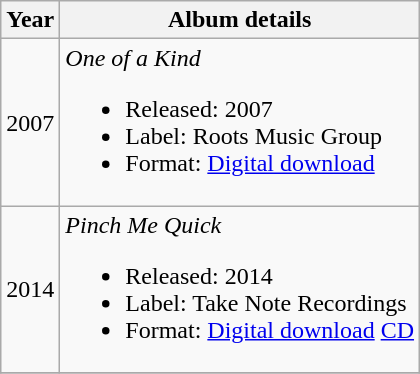<table class="wikitable">
<tr>
<th>Year</th>
<th>Album details</th>
</tr>
<tr>
<td>2007</td>
<td><em>One of a Kind</em><br><ul><li>Released: 2007</li><li>Label: Roots Music Group</li><li>Format: <a href='#'>Digital download</a></li></ul></td>
</tr>
<tr>
<td>2014</td>
<td><em>Pinch Me Quick</em><br><ul><li>Released: 2014</li><li>Label: Take Note Recordings</li><li>Format: <a href='#'>Digital download</a> <a href='#'>CD</a></li></ul></td>
</tr>
<tr>
</tr>
</table>
